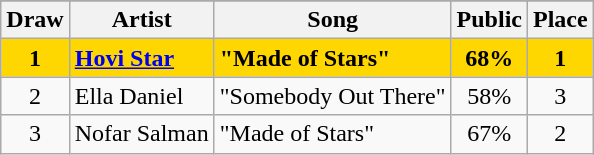<table class="sortable wikitable" style="margin: 1em auto 1em auto; text-align:center">
<tr>
</tr>
<tr>
<th>Draw</th>
<th>Artist</th>
<th>Song</th>
<th>Public</th>
<th>Place</th>
</tr>
<tr style="font-weight:bold; background:gold;">
<td>1</td>
<td align="left"><a href='#'>Hovi Star</a></td>
<td align="left">"Made of Stars"</td>
<td>68%</td>
<td>1</td>
</tr>
<tr>
<td>2</td>
<td align="left">Ella Daniel</td>
<td align="left">"Somebody Out There"</td>
<td>58%</td>
<td>3</td>
</tr>
<tr>
<td>3</td>
<td align="left">Nofar Salman</td>
<td align="left">"Made of Stars"</td>
<td>67%</td>
<td>2</td>
</tr>
</table>
